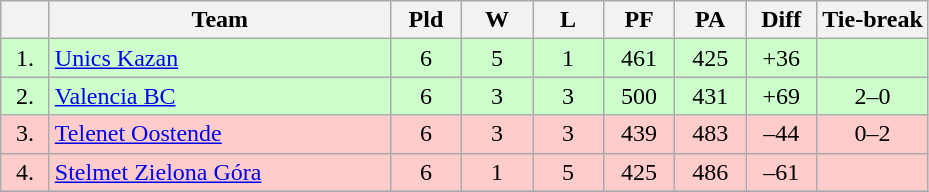<table class="wikitable" style="text-align:center">
<tr>
<th width=25></th>
<th width=220>Team</th>
<th width=40>Pld</th>
<th width=40>W</th>
<th width=40>L</th>
<th width=40>PF</th>
<th width=40>PA</th>
<th width=40>Diff</th>
<th>Tie-break</th>
</tr>
<tr style="background:#ccffcc;">
<td>1.</td>
<td align=left> <a href='#'>Unics Kazan</a></td>
<td>6</td>
<td>5</td>
<td>1</td>
<td>461</td>
<td>425</td>
<td>+36</td>
<td></td>
</tr>
<tr style="background:#ccffcc;">
<td>2.</td>
<td align=left> <a href='#'>Valencia BC</a></td>
<td>6</td>
<td>3</td>
<td>3</td>
<td>500</td>
<td>431</td>
<td>+69</td>
<td>2–0</td>
</tr>
<tr style="background:#ffcccc;">
<td>3.</td>
<td align=left> <a href='#'>Telenet Oostende</a></td>
<td>6</td>
<td>3</td>
<td>3</td>
<td>439</td>
<td>483</td>
<td>–44</td>
<td>0–2</td>
</tr>
<tr style="background:#ffcccc;">
<td>4.</td>
<td align=left> <a href='#'>Stelmet Zielona Góra</a></td>
<td>6</td>
<td>1</td>
<td>5</td>
<td>425</td>
<td>486</td>
<td>–61</td>
<td></td>
</tr>
<tr>
</tr>
</table>
